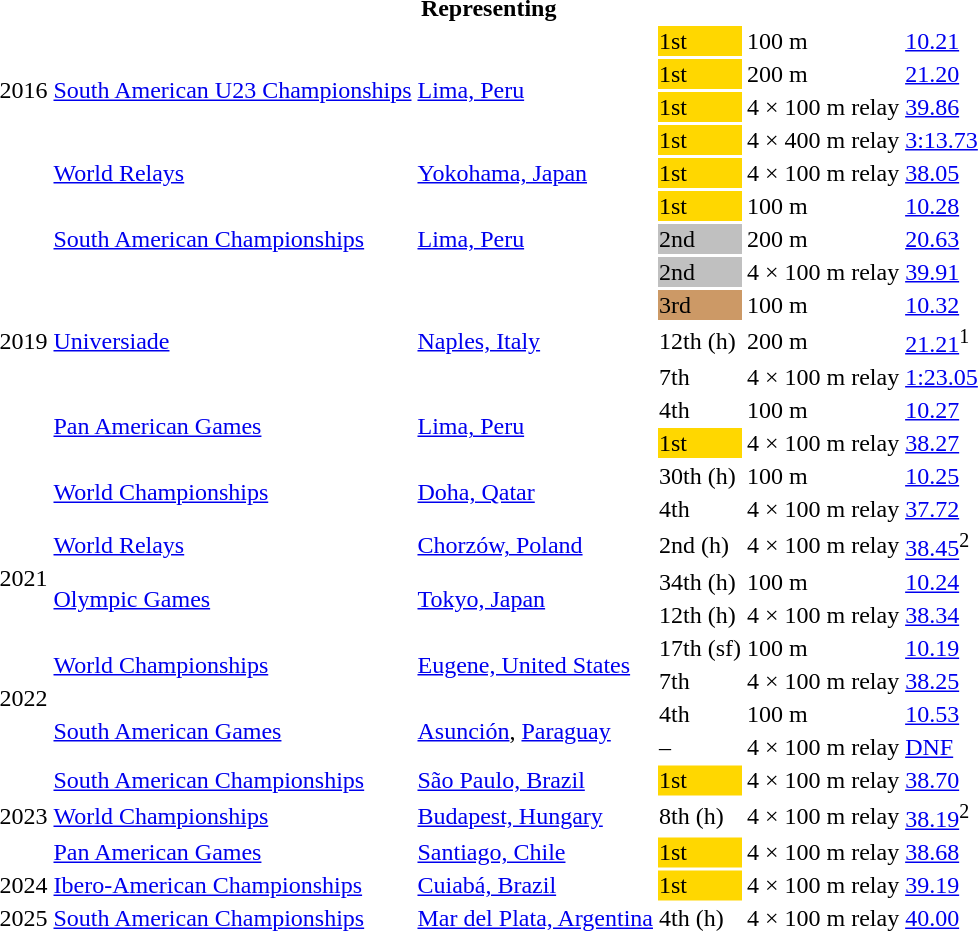<table>
<tr>
<th colspan="6">Representing </th>
</tr>
<tr>
<td rowspan=4>2016</td>
<td rowspan=4><a href='#'>South American U23 Championships</a></td>
<td rowspan=4><a href='#'>Lima, Peru</a></td>
<td bgcolor=gold>1st</td>
<td>100 m</td>
<td><a href='#'>10.21</a></td>
</tr>
<tr>
<td bgcolor=gold>1st</td>
<td>200 m</td>
<td><a href='#'>21.20</a></td>
</tr>
<tr>
<td bgcolor=gold>1st</td>
<td>4 × 100 m relay</td>
<td><a href='#'>39.86</a></td>
</tr>
<tr>
<td bgcolor=gold>1st</td>
<td>4 × 400 m relay</td>
<td><a href='#'>3:13.73</a></td>
</tr>
<tr>
<td rowspan=11>2019</td>
<td><a href='#'>World Relays</a></td>
<td><a href='#'>Yokohama, Japan</a></td>
<td bgcolor=gold>1st</td>
<td>4 × 100 m relay</td>
<td><a href='#'>38.05</a></td>
</tr>
<tr>
<td rowspan=3><a href='#'>South American Championships</a></td>
<td rowspan=3><a href='#'>Lima, Peru</a></td>
<td bgcolor=gold>1st</td>
<td>100 m</td>
<td><a href='#'>10.28</a></td>
</tr>
<tr>
<td bgcolor=silver>2nd</td>
<td>200 m</td>
<td><a href='#'>20.63</a></td>
</tr>
<tr>
<td bgcolor=silver>2nd</td>
<td>4 × 100 m relay</td>
<td><a href='#'>39.91</a></td>
</tr>
<tr>
<td rowspan=3><a href='#'>Universiade</a></td>
<td rowspan=3><a href='#'>Naples, Italy</a></td>
<td bgcolor=cc9966>3rd</td>
<td>100 m</td>
<td><a href='#'>10.32</a></td>
</tr>
<tr>
<td>12th (h)</td>
<td>200 m</td>
<td><a href='#'>21.21</a><sup>1</sup></td>
</tr>
<tr>
<td>7th</td>
<td>4 × 100 m relay</td>
<td><a href='#'>1:23.05</a></td>
</tr>
<tr>
<td rowspan=2><a href='#'>Pan American Games</a></td>
<td rowspan=2><a href='#'>Lima, Peru</a></td>
<td>4th</td>
<td>100 m</td>
<td><a href='#'>10.27</a></td>
</tr>
<tr>
<td bgcolor=gold>1st</td>
<td>4 × 100 m relay</td>
<td><a href='#'>38.27</a></td>
</tr>
<tr>
<td rowspan=2><a href='#'>World Championships</a></td>
<td rowspan=2><a href='#'>Doha, Qatar</a></td>
<td>30th (h)</td>
<td>100 m</td>
<td><a href='#'>10.25</a></td>
</tr>
<tr>
<td>4th</td>
<td>4 × 100 m relay</td>
<td><a href='#'>37.72</a></td>
</tr>
<tr>
<td rowspan=3>2021</td>
<td><a href='#'>World Relays</a></td>
<td><a href='#'>Chorzów, Poland</a></td>
<td>2nd (h)</td>
<td>4 × 100 m relay</td>
<td><a href='#'>38.45</a><sup>2</sup></td>
</tr>
<tr>
<td rowspan=2><a href='#'>Olympic Games</a></td>
<td rowspan=2><a href='#'>Tokyo, Japan</a></td>
<td>34th (h)</td>
<td>100 m</td>
<td><a href='#'>10.24</a></td>
</tr>
<tr>
<td>12th (h)</td>
<td>4 × 100 m relay</td>
<td><a href='#'>38.34</a></td>
</tr>
<tr>
<td rowspan=4>2022</td>
<td rowspan=2><a href='#'>World Championships</a></td>
<td rowspan=2><a href='#'>Eugene, United States</a></td>
<td>17th (sf)</td>
<td>100 m</td>
<td><a href='#'>10.19</a></td>
</tr>
<tr>
<td>7th</td>
<td>4 × 100 m relay</td>
<td><a href='#'>38.25</a></td>
</tr>
<tr>
<td rowspan=2><a href='#'>South American Games</a></td>
<td rowspan=2><a href='#'>Asunción</a>, <a href='#'>Paraguay</a></td>
<td>4th</td>
<td>100 m</td>
<td><a href='#'>10.53</a></td>
</tr>
<tr>
<td>–</td>
<td>4 × 100 m relay</td>
<td><a href='#'>DNF</a></td>
</tr>
<tr>
<td rowspan=3>2023</td>
<td><a href='#'>South American Championships</a></td>
<td><a href='#'>São Paulo, Brazil</a></td>
<td bgcolor=gold>1st</td>
<td>4 × 100 m relay</td>
<td><a href='#'>38.70</a></td>
</tr>
<tr>
<td><a href='#'>World Championships</a></td>
<td><a href='#'>Budapest, Hungary</a></td>
<td>8th (h)</td>
<td>4 × 100 m relay</td>
<td><a href='#'>38.19</a><sup>2</sup></td>
</tr>
<tr>
<td><a href='#'>Pan American Games</a></td>
<td><a href='#'>Santiago, Chile</a></td>
<td bgcolor=gold>1st</td>
<td>4 × 100 m relay</td>
<td><a href='#'>38.68</a></td>
</tr>
<tr>
<td>2024</td>
<td><a href='#'>Ibero-American Championships</a></td>
<td><a href='#'>Cuiabá, Brazil</a></td>
<td bgcolor=gold>1st</td>
<td>4 × 100 m relay</td>
<td><a href='#'>39.19</a></td>
</tr>
<tr>
<td>2025</td>
<td><a href='#'>South American Championships</a></td>
<td><a href='#'>Mar del Plata, Argentina</a></td>
<td>4th (h)</td>
<td>4 × 100 m relay</td>
<td><a href='#'>40.00</a></td>
</tr>
</table>
